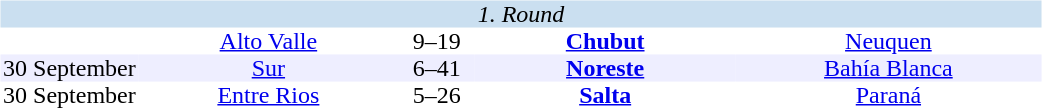<table width=700>
<tr>
<td width=700 valign="top"><br><table border=0 cellspacing=0 cellpadding=0 style="text-align:center;border-collapse:collapse" width=100%>
<tr bgcolor="#CADFF0">
<td colspan="5"><em>1. Round</em></td>
</tr>
<tr>
<td width=90></td>
<td width=170><a href='#'>Alto Valle</a></td>
<td width=50>9–19</td>
<td width=170><strong><a href='#'>Chubut</a></strong></td>
<td width=200><a href='#'>Neuquen</a></td>
</tr>
<tr bgcolor=#EEEEFF>
<td width=90>30 September</td>
<td width=170><a href='#'>Sur</a></td>
<td width=50>6–41</td>
<td width=170><strong><a href='#'>Noreste</a></strong></td>
<td width=200><a href='#'>Bahía Blanca</a></td>
</tr>
<tr>
<td width=90>30 September</td>
<td width=170><a href='#'>Entre Rios</a></td>
<td width=50>5–26</td>
<td width=170><strong><a href='#'>Salta</a></strong></td>
<td width=200><a href='#'>Paraná</a></td>
</tr>
</table>
</td>
</tr>
</table>
